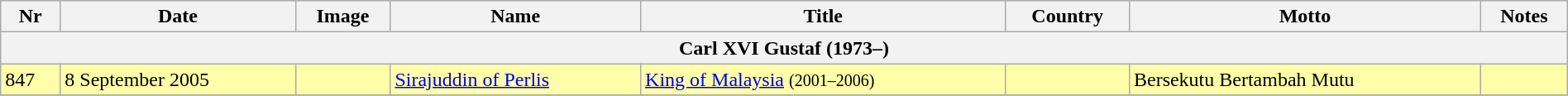<table class="wikitable" width=100%>
<tr>
<th>Nr</th>
<th>Date</th>
<th>Image</th>
<th>Name</th>
<th>Title</th>
<th>Country</th>
<th>Motto</th>
<th>Notes</th>
</tr>
<tr>
<th colspan=8>Carl XVI Gustaf (1973–)</th>
</tr>
<tr bgcolor="#FFFFAA">
<td>847</td>
<td>8 September 2005</td>
<td></td>
<td><a href='#'>Sirajuddin of Perlis</a></td>
<td><a href='#'>King of Malaysia</a> <small>(2001–2006)</small></td>
<td></td>
<td>Bersekutu Bertambah Mutu</td>
<td></td>
</tr>
<tr>
</tr>
</table>
